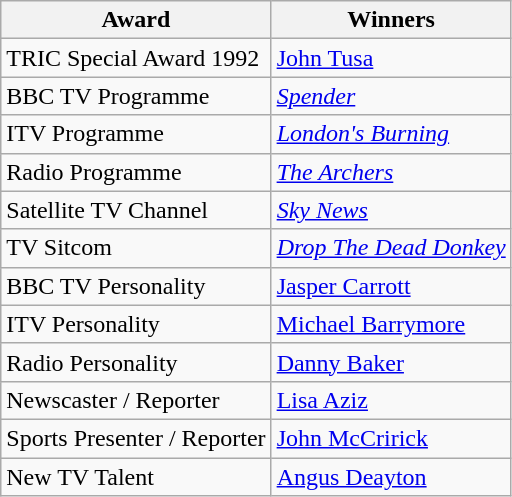<table class="wikitable">
<tr>
<th>Award</th>
<th>Winners</th>
</tr>
<tr>
<td>TRIC Special Award 1992</td>
<td><a href='#'>John Tusa</a></td>
</tr>
<tr>
<td>BBC TV Programme</td>
<td><em><a href='#'>Spender</a></em></td>
</tr>
<tr>
<td>ITV Programme</td>
<td><em><a href='#'>London's Burning</a></em></td>
</tr>
<tr>
<td>Radio Programme</td>
<td><em><a href='#'>The Archers</a></em></td>
</tr>
<tr>
<td>Satellite TV Channel</td>
<td><em><a href='#'>Sky News</a></em></td>
</tr>
<tr>
<td>TV Sitcom</td>
<td><em><a href='#'>Drop The Dead Donkey</a></em></td>
</tr>
<tr>
<td>BBC TV Personality</td>
<td><a href='#'>Jasper Carrott</a></td>
</tr>
<tr>
<td>ITV Personality</td>
<td><a href='#'>Michael Barrymore</a></td>
</tr>
<tr>
<td>Radio Personality</td>
<td><a href='#'>Danny Baker</a></td>
</tr>
<tr>
<td>Newscaster / Reporter</td>
<td><a href='#'>Lisa Aziz</a></td>
</tr>
<tr>
<td>Sports Presenter / Reporter</td>
<td><a href='#'>John McCririck</a></td>
</tr>
<tr>
<td>New TV Talent</td>
<td><a href='#'>Angus Deayton</a></td>
</tr>
</table>
